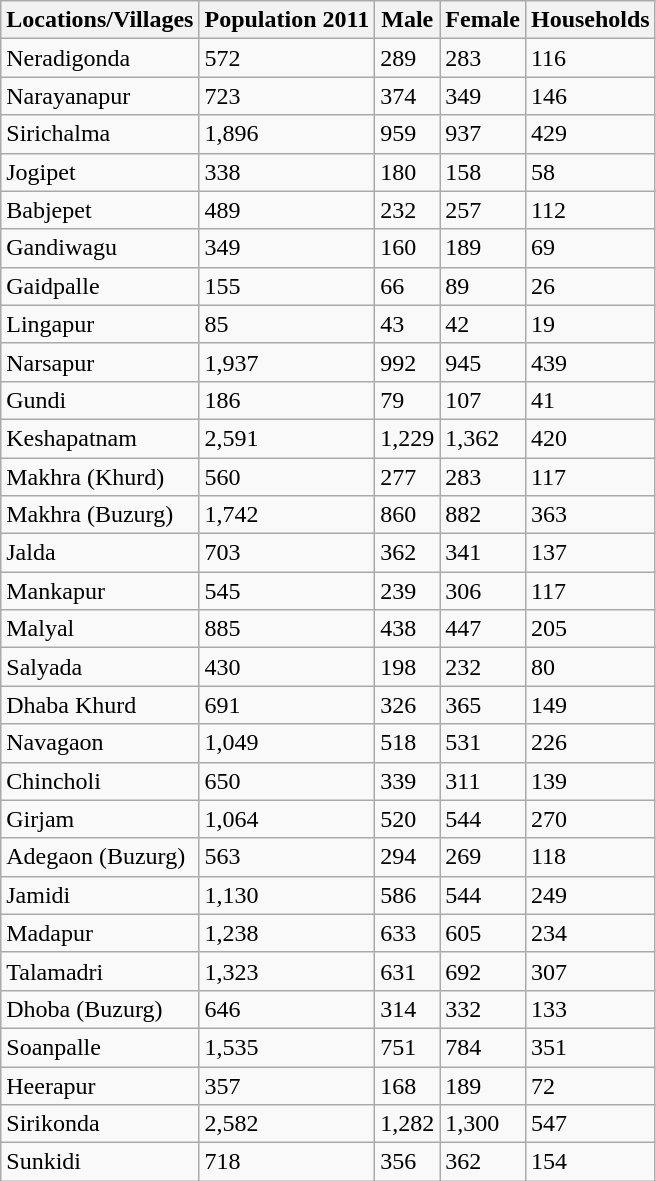<table class="wikitable">
<tr>
<th>Locations/Villages</th>
<th>Population 2011</th>
<th>Male</th>
<th>Female</th>
<th>Households</th>
</tr>
<tr>
<td>Neradigonda</td>
<td>572</td>
<td>289</td>
<td>283</td>
<td>116</td>
</tr>
<tr>
<td>Narayanapur</td>
<td>723</td>
<td>374</td>
<td>349</td>
<td>146</td>
</tr>
<tr>
<td>Sirichalma</td>
<td>1,896</td>
<td>959</td>
<td>937</td>
<td>429</td>
</tr>
<tr>
<td>Jogipet</td>
<td>338</td>
<td>180</td>
<td>158</td>
<td>58</td>
</tr>
<tr>
<td>Babjepet</td>
<td>489</td>
<td>232</td>
<td>257</td>
<td>112</td>
</tr>
<tr>
<td>Gandiwagu</td>
<td>349</td>
<td>160</td>
<td>189</td>
<td>69</td>
</tr>
<tr>
<td>Gaidpalle</td>
<td>155</td>
<td>66</td>
<td>89</td>
<td>26</td>
</tr>
<tr>
<td>Lingapur</td>
<td>85</td>
<td>43</td>
<td>42</td>
<td>19</td>
</tr>
<tr>
<td>Narsapur</td>
<td>1,937</td>
<td>992</td>
<td>945</td>
<td>439</td>
</tr>
<tr>
<td>Gundi</td>
<td>186</td>
<td>79</td>
<td>107</td>
<td>41</td>
</tr>
<tr>
<td>Keshapatnam</td>
<td>2,591</td>
<td>1,229</td>
<td>1,362</td>
<td>420</td>
</tr>
<tr>
<td>Makhra (Khurd)</td>
<td>560</td>
<td>277</td>
<td>283</td>
<td>117</td>
</tr>
<tr>
<td>Makhra (Buzurg)</td>
<td>1,742</td>
<td>860</td>
<td>882</td>
<td>363</td>
</tr>
<tr>
<td>Jalda</td>
<td>703</td>
<td>362</td>
<td>341</td>
<td>137</td>
</tr>
<tr>
<td>Mankapur</td>
<td>545</td>
<td>239</td>
<td>306</td>
<td>117</td>
</tr>
<tr>
<td>Malyal</td>
<td>885</td>
<td>438</td>
<td>447</td>
<td>205</td>
</tr>
<tr>
<td>Salyada</td>
<td>430</td>
<td>198</td>
<td>232</td>
<td>80</td>
</tr>
<tr>
<td>Dhaba Khurd</td>
<td>691</td>
<td>326</td>
<td>365</td>
<td>149</td>
</tr>
<tr>
<td>Navagaon</td>
<td>1,049</td>
<td>518</td>
<td>531</td>
<td>226</td>
</tr>
<tr>
<td>Chincholi</td>
<td>650</td>
<td>339</td>
<td>311</td>
<td>139</td>
</tr>
<tr>
<td>Girjam</td>
<td>1,064</td>
<td>520</td>
<td>544</td>
<td>270</td>
</tr>
<tr>
<td>Adegaon (Buzurg)</td>
<td>563</td>
<td>294</td>
<td>269</td>
<td>118</td>
</tr>
<tr>
<td>Jamidi</td>
<td>1,130</td>
<td>586</td>
<td>544</td>
<td>249</td>
</tr>
<tr>
<td>Madapur</td>
<td>1,238</td>
<td>633</td>
<td>605</td>
<td>234</td>
</tr>
<tr>
<td>Talamadri</td>
<td>1,323</td>
<td>631</td>
<td>692</td>
<td>307</td>
</tr>
<tr>
<td>Dhoba (Buzurg)</td>
<td>646</td>
<td>314</td>
<td>332</td>
<td>133</td>
</tr>
<tr>
<td>Soanpalle</td>
<td>1,535</td>
<td>751</td>
<td>784</td>
<td>351</td>
</tr>
<tr>
<td>Heerapur</td>
<td>357</td>
<td>168</td>
<td>189</td>
<td>72</td>
</tr>
<tr>
<td>Sirikonda</td>
<td>2,582</td>
<td>1,282</td>
<td>1,300</td>
<td>547</td>
</tr>
<tr>
<td>Sunkidi</td>
<td>718</td>
<td>356</td>
<td>362</td>
<td>154</td>
</tr>
</table>
